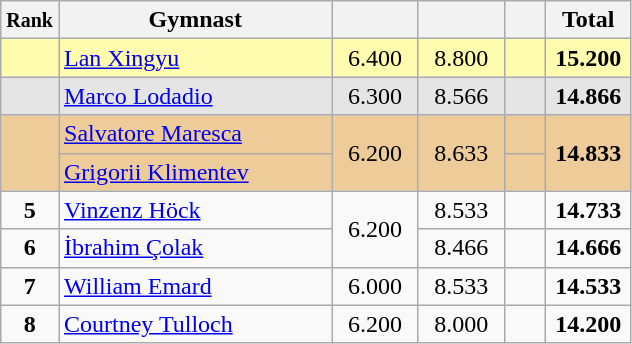<table style="text-align:center;" class="wikitable sortable">
<tr>
<th scope="col" style="width:15px;"><small>Rank</small></th>
<th scope="col" style="width:175px;">Gymnast</th>
<th scope="col" style="width:50px;"><small></small></th>
<th scope="col" style="width:50px;"><small></small></th>
<th scope="col" style="width:20px;"><small></small></th>
<th scope="col" style="width:50px;">Total</th>
</tr>
<tr style="background:#fffcaf;">
<td scope="row" style="text-align:center"><strong></strong></td>
<td style=text-align:left;"> <a href='#'>Lan Xingyu</a></td>
<td>6.400</td>
<td>8.800</td>
<td></td>
<td><strong>15.200</strong></td>
</tr>
<tr style="background:#e5e5e5;">
<td scope="row" style="text-align:center"><strong></strong></td>
<td style=text-align:left;"> <a href='#'>Marco Lodadio</a></td>
<td>6.300</td>
<td>8.566</td>
<td></td>
<td><strong>14.866</strong></td>
</tr>
<tr style="background:#ec9;">
<td rowspan=2 scope="row" style="text-align:center"><strong></strong></td>
<td style=text-align:left;"> <a href='#'>Salvatore Maresca</a></td>
<td rowspan=2>6.200</td>
<td rowspan=2>8.633</td>
<td></td>
<td rowspan=2><strong>14.833</strong></td>
</tr>
<tr style="background:#ec9;">
<td style=text-align:left;"> <a href='#'>Grigorii Klimentev</a></td>
<td></td>
</tr>
<tr>
<td scope="row" style="text-align:center"><strong>5</strong></td>
<td style=text-align:left;"> <a href='#'>Vinzenz Höck</a></td>
<td rowspan=2>6.200</td>
<td>8.533</td>
<td></td>
<td><strong>14.733</strong></td>
</tr>
<tr>
<td scope="row" style="text-align:center"><strong>6</strong></td>
<td style=text-align:left;"> <a href='#'>İbrahim Çolak</a></td>
<td>8.466</td>
<td></td>
<td><strong>14.666</strong></td>
</tr>
<tr>
<td scope="row" style="text-align:center"><strong>7</strong></td>
<td style=text-align:left;"> <a href='#'>William Emard</a></td>
<td>6.000</td>
<td>8.533</td>
<td></td>
<td><strong>14.533</strong></td>
</tr>
<tr>
<td scope="row" style="text-align:center"><strong>8</strong></td>
<td style=text-align:left;"> <a href='#'>Courtney Tulloch</a></td>
<td>6.200</td>
<td>8.000</td>
<td></td>
<td><strong>14.200</strong></td>
</tr>
</table>
